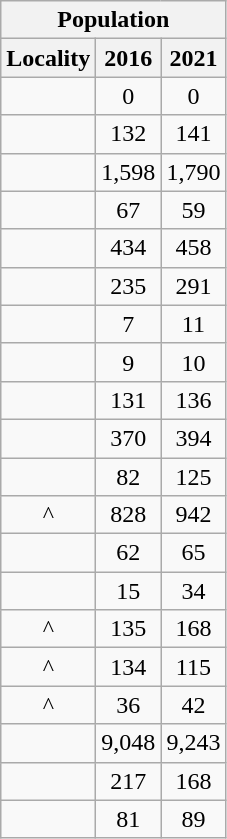<table class="wikitable" style="text-align:center;">
<tr>
<th colspan="3" style="text-align:center;  font-weight:bold">Population</th>
</tr>
<tr>
<th style="text-align:center; background:  font-weight:bold">Locality</th>
<th style="text-align:center; background:  font-weight:bold"><strong>2016</strong></th>
<th style="text-align:center; background:  font-weight:bold"><strong>2021</strong></th>
</tr>
<tr>
<td></td>
<td>0</td>
<td>0</td>
</tr>
<tr>
<td></td>
<td>132</td>
<td>141</td>
</tr>
<tr>
<td></td>
<td>1,598</td>
<td>1,790</td>
</tr>
<tr>
<td></td>
<td>67</td>
<td>59</td>
</tr>
<tr>
<td></td>
<td>434</td>
<td>458</td>
</tr>
<tr>
<td></td>
<td>235</td>
<td>291</td>
</tr>
<tr>
<td></td>
<td>7</td>
<td>11</td>
</tr>
<tr>
<td></td>
<td>9</td>
<td>10</td>
</tr>
<tr>
<td></td>
<td>131</td>
<td>136</td>
</tr>
<tr>
<td></td>
<td>370</td>
<td>394</td>
</tr>
<tr>
<td></td>
<td>82</td>
<td>125</td>
</tr>
<tr>
<td>^</td>
<td>828</td>
<td>942</td>
</tr>
<tr>
<td></td>
<td>62</td>
<td>65</td>
</tr>
<tr>
<td></td>
<td>15</td>
<td>34</td>
</tr>
<tr>
<td>^</td>
<td>135</td>
<td>168</td>
</tr>
<tr>
<td>^</td>
<td>134</td>
<td>115</td>
</tr>
<tr>
<td>^</td>
<td>36</td>
<td>42</td>
</tr>
<tr>
<td></td>
<td>9,048</td>
<td>9,243</td>
</tr>
<tr>
<td></td>
<td>217</td>
<td>168</td>
</tr>
<tr>
<td></td>
<td>81</td>
<td>89</td>
</tr>
</table>
